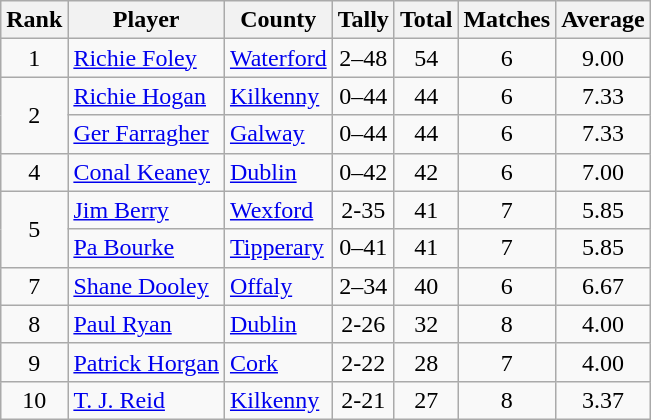<table class="wikitable">
<tr>
<th>Rank</th>
<th>Player</th>
<th>County</th>
<th>Tally</th>
<th>Total</th>
<th>Matches</th>
<th>Average</th>
</tr>
<tr>
<td rowspan=1 align=center>1</td>
<td><a href='#'>Richie Foley</a></td>
<td><a href='#'>Waterford</a></td>
<td align=center>2–48</td>
<td align=center>54</td>
<td align=center>6</td>
<td align=center>9.00</td>
</tr>
<tr>
<td rowspan=2 align=center>2</td>
<td><a href='#'>Richie Hogan</a></td>
<td><a href='#'>Kilkenny</a></td>
<td align=center>0–44</td>
<td align=center>44</td>
<td align=center>6</td>
<td align=center>7.33</td>
</tr>
<tr>
<td><a href='#'>Ger Farragher</a></td>
<td><a href='#'>Galway</a></td>
<td align=center>0–44</td>
<td align=center>44</td>
<td align=center>6</td>
<td align=center>7.33</td>
</tr>
<tr>
<td rowspan=1 align=center>4</td>
<td><a href='#'>Conal Keaney</a></td>
<td><a href='#'>Dublin</a></td>
<td align=center>0–42</td>
<td align=center>42</td>
<td align=center>6</td>
<td align=center>7.00</td>
</tr>
<tr>
<td rowspan=2 align=center>5</td>
<td><a href='#'>Jim Berry</a></td>
<td><a href='#'>Wexford</a></td>
<td align=center>2-35</td>
<td align=center>41</td>
<td align=center>7</td>
<td align=center>5.85</td>
</tr>
<tr>
<td><a href='#'>Pa Bourke</a></td>
<td><a href='#'>Tipperary</a></td>
<td align=center>0–41</td>
<td align=center>41</td>
<td align=center>7</td>
<td align=center>5.85</td>
</tr>
<tr>
<td rowspan=1 align=center>7</td>
<td><a href='#'>Shane Dooley</a></td>
<td><a href='#'>Offaly</a></td>
<td align=center>2–34</td>
<td align=center>40</td>
<td align=center>6</td>
<td align=center>6.67</td>
</tr>
<tr>
<td rowspan=1 align=center>8</td>
<td><a href='#'>Paul Ryan</a></td>
<td><a href='#'>Dublin</a></td>
<td align=center>2-26</td>
<td align=center>32</td>
<td align=center>8</td>
<td align=center>4.00</td>
</tr>
<tr>
<td rowspan=1 align=center>9</td>
<td><a href='#'>Patrick Horgan</a></td>
<td><a href='#'>Cork</a></td>
<td align=center>2-22</td>
<td align=center>28</td>
<td align=center>7</td>
<td align=center>4.00</td>
</tr>
<tr>
<td rowspan=1 align=center>10</td>
<td><a href='#'>T. J. Reid</a></td>
<td><a href='#'>Kilkenny</a></td>
<td align=center>2-21</td>
<td align=center>27</td>
<td align=center>8</td>
<td align=center>3.37</td>
</tr>
</table>
